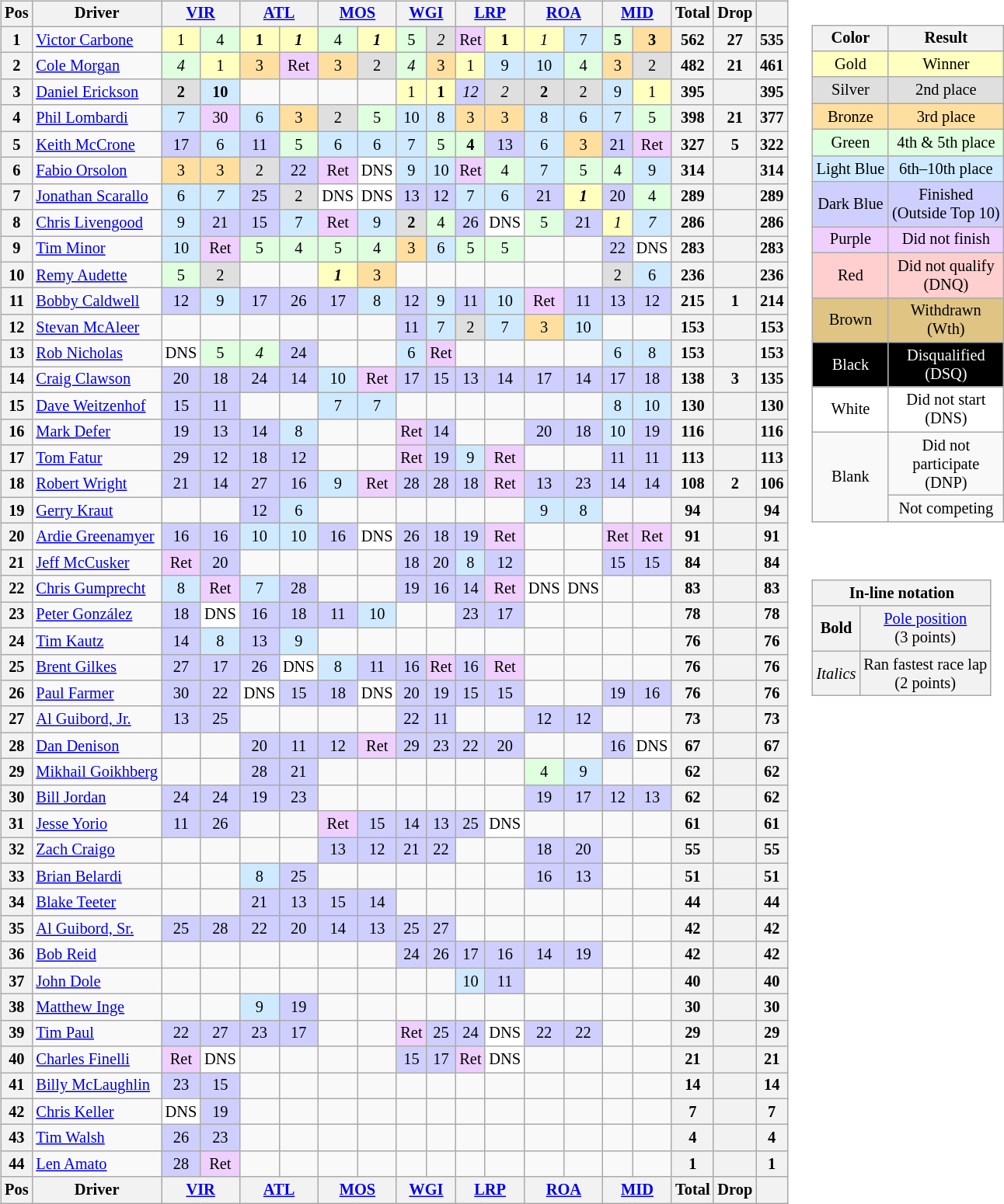<table>
<tr>
<td><br><table class="wikitable" style="font-size:85%; text-align:center">
<tr valign="top">
<th valign="middle">Pos</th>
<th valign="middle">Driver</th>
<th colspan=2><a href='#'>VIR</a><br></th>
<th colspan=2><a href='#'>ATL</a><br></th>
<th colspan=2><a href='#'>MOS</a><br></th>
<th colspan=2><a href='#'>WGI</a><br></th>
<th colspan=2><a href='#'>LRP</a><br></th>
<th colspan=2><a href='#'>ROA</a><br></th>
<th colspan=2><a href='#'>MID</a><br></th>
<th valign="middle">Total</th>
<th valign="middle">Drop</th>
<th valign="middle"></th>
</tr>
<tr>
<th>1</th>
<td align="left"> <a href='#'>Victor Carbone</a></td>
<td style="background:#FFFFBF;">1</td>
<td style="background:#DFFFDF;">4</td>
<td style="background:#FFFFBF;"><strong>1</strong></td>
<td style="background:#FFFFBF;"><strong><em>1</em></strong></td>
<td style="background:#DFFFDF;">4</td>
<td style="background:#FFFFBF;"><strong><em>1</em></strong></td>
<td style="background:#DFFFDF;">5</td>
<td style="background:#DFDFDF;"><em>2</em></td>
<td style="background:#EFCFFF;">Ret</td>
<td style="background:#FFFFBF;"><strong>1</strong></td>
<td style="background:#FFFFBF;"><em>1</em></td>
<td style="background:#CFEAFF;">7</td>
<td style="background:#DFFFDF;"><strong>5</strong></td>
<td style="background:#FFDF9F;"><strong>3</strong></td>
<th>562</th>
<th>27</th>
<th>535</th>
</tr>
<tr>
<th>2</th>
<td align="left"> <a href='#'>Cole Morgan</a></td>
<td style="background:#DFFFDF;"><em>4</em></td>
<td style="background:#FFFFBF;">1</td>
<td style="background:#FFDF9F;">3</td>
<td style="background:#EFCFFF;">Ret</td>
<td style="background:#FFDF9F;">3</td>
<td style="background:#DFDFDF;">2</td>
<td style="background:#DFFFDF;"><em>4</em></td>
<td style="background:#FFDF9F;">3</td>
<td style="background:#FFFFBF;">1</td>
<td style="background:#CFEAFF;">9</td>
<td style="background:#CFEAFF;">10</td>
<td style="background:#DFFFDF;">4</td>
<td style="background:#FFDF9F;">3</td>
<td style="background:#DFDFDF;">2</td>
<th>482</th>
<th>21</th>
<th>461</th>
</tr>
<tr>
<th>3</th>
<td align="left"> <a href='#'>Daniel Erickson</a></td>
<td style="background:#DFDFDF;"><strong>2</strong></td>
<td style="background:#CFEAFF;"><strong>10</strong></td>
<td></td>
<td></td>
<td></td>
<td></td>
<td style="background:#FFFFBF;">1</td>
<td style="background:#FFFFBF;"><strong>1</strong></td>
<td style="background:#CFCFFF;"><em>12</em></td>
<td style="background:#DFDFDF;"><em>2</em></td>
<td style="background:#DFDFDF;"><strong>2</strong></td>
<td style="background:#DFDFDF;">2</td>
<td style="background:#CFEAFF;">9</td>
<td style="background:#FFFFBF;">1</td>
<th>395</th>
<th></th>
<th>395</th>
</tr>
<tr>
<th>4</th>
<td align="left"> <a href='#'>Phil Lombardi</a></td>
<td style="background:#CFEAFF;">7</td>
<td style="background:#EFCFFF;">30</td>
<td style="background:#CFEAFF;">6</td>
<td style="background:#FFDF9F;">3</td>
<td style="background:#DFDFDF;">2</td>
<td style="background:#DFFFDF;">5</td>
<td style="background:#CFEAFF;">10</td>
<td style="background:#CFEAFF;">8</td>
<td style="background:#FFDF9F;">3</td>
<td style="background:#FFDF9F;">3</td>
<td style="background:#CFEAFF;">8</td>
<td style="background:#CFEAFF;">6</td>
<td style="background:#CFEAFF;">7</td>
<td style="background:#DFFFDF;">5</td>
<th>398</th>
<th>21</th>
<th>377</th>
</tr>
<tr>
<th>5</th>
<td align="left"> <a href='#'>Keith McCrone</a></td>
<td style="background:#CFCFFF;">17</td>
<td style="background:#CFEAFF;">6</td>
<td style="background:#CFCFFF;">11</td>
<td style="background:#DFFFDF;">5</td>
<td style="background:#CFEAFF;">6</td>
<td style="background:#CFEAFF;">6</td>
<td style="background:#CFEAFF;">7</td>
<td style="background:#DFFFDF;">5</td>
<td style="background:#DFFFDF;"><strong>4</strong></td>
<td style="background:#CFCFFF;">13</td>
<td style="background:#CFEAFF;">6</td>
<td style="background:#FFDF9F;">3</td>
<td style="background:#CFCFFF;">21</td>
<td style="background:#EFCFFF;">Ret</td>
<th>327</th>
<th>5</th>
<th>322</th>
</tr>
<tr>
<th>6</th>
<td align="left"> <a href='#'>Fabio Orsolon</a></td>
<td style="background:#FFDF9F;">3</td>
<td style="background:#FFDF9F;">3</td>
<td style="background:#DFDFDF;">2</td>
<td style="background:#CFCFFF;">22</td>
<td style="background:#EFCFFF;">Ret</td>
<td style="background:#FFFFFF;">DNS</td>
<td style="background:#CFEAFF;">9</td>
<td style="background:#CFEAFF;">10</td>
<td style="background:#EFCFFF;">Ret</td>
<td style="background:#DFFFDF;">4</td>
<td style="background:#CFEAFF;">7</td>
<td style="background:#DFFFDF;">5</td>
<td style="background:#DFFFDF;">4</td>
<td style="background:#CFEAFF;">9</td>
<th>314</th>
<th></th>
<th>314</th>
</tr>
<tr>
<th>7</th>
<td align="left"> <a href='#'>Jonathan Scarallo</a></td>
<td style="background:#CFEAFF;">6</td>
<td style="background:#CFEAFF;"><em>7</em></td>
<td style="background:#CFCFFF;">25</td>
<td style="background:#DFDFDF;">2</td>
<td style="background:#FFFFFF;">DNS</td>
<td style="background:#FFFFFF;">DNS</td>
<td style="background:#CFCFFF;">13</td>
<td style="background:#CFCFFF;">12</td>
<td style="background:#CFEAFF;">7</td>
<td style="background:#CFEAFF;">6</td>
<td style="background:#CFCFFF;">21</td>
<td style="background:#FFFFBF;"><strong><em>1</em></strong></td>
<td style="background:#CFCFFF;">20</td>
<td style="background:#DFFFDF;">4</td>
<th>289</th>
<th></th>
<th>289</th>
</tr>
<tr>
<th>8</th>
<td align="left"> <a href='#'>Chris Livengood</a></td>
<td style="background:#CFEAFF;">9</td>
<td style="background:#CFCFFF;">21</td>
<td style="background:#CFCFFF;">15</td>
<td style="background:#CFEAFF;">7</td>
<td style="background:#EFCFFF;">Ret</td>
<td style="background:#CFEAFF;">9</td>
<td style="background:#DFDFDF;"><strong>2</strong></td>
<td style="background:#DFFFDF;">4</td>
<td style="background:#CFCFFF;">26</td>
<td style="background:#FFFFFF;">DNS</td>
<td style="background:#DFFFDF;">5</td>
<td style="background:#CFCFFF;">21</td>
<td style="background:#FFFFBF;"><em>1</em></td>
<td style="background:#CFEAFF;"><em>7</em></td>
<th>286</th>
<th></th>
<th>286</th>
</tr>
<tr>
<th>9</th>
<td align="left"> <a href='#'>Tim Minor</a></td>
<td style="background:#CFEAFF;">10</td>
<td style="background:#EFCFFF;">Ret</td>
<td style="background:#DFFFDF;">5</td>
<td style="background:#DFFFDF;">4</td>
<td style="background:#DFFFDF;">5</td>
<td style="background:#DFFFDF;">4</td>
<td style="background:#FFDF9F;">3</td>
<td style="background:#CFEAFF;">6</td>
<td style="background:#DFFFDF;">5</td>
<td style="background:#DFFFDF;">5</td>
<td></td>
<td></td>
<td style="background:#CFCFFF;">22</td>
<td style="background:#FFFFFF;">DNS</td>
<th>283</th>
<th></th>
<th>283</th>
</tr>
<tr>
<th>10</th>
<td align="left"> <a href='#'>Remy Audette</a></td>
<td style="background:#DFFFDF;">5</td>
<td style="background:#DFDFDF;">2</td>
<td></td>
<td></td>
<td style="background:#FFFFBF;"><strong><em>1</em></strong></td>
<td style="background:#FFDF9F;">3</td>
<td></td>
<td></td>
<td></td>
<td></td>
<td></td>
<td></td>
<td style="background:#DFDFDF;">2</td>
<td style="background:#CFEAFF;">6</td>
<th>236</th>
<th></th>
<th>236</th>
</tr>
<tr>
<th>11</th>
<td align="left"> <a href='#'>Bobby Caldwell</a></td>
<td style="background:#CFCFFF;">12</td>
<td style="background:#CFEAFF;">9</td>
<td style="background:#CFCFFF;">17</td>
<td style="background:#CFCFFF;">26</td>
<td style="background:#CFCFFF;">17</td>
<td style="background:#CFEAFF;">8</td>
<td style="background:#CFCFFF;">12</td>
<td style="background:#CFEAFF;">9</td>
<td style="background:#CFCFFF;">11</td>
<td style="background:#CFEAFF;">10</td>
<td style="background:#EFCFFF;">Ret</td>
<td style="background:#CFCFFF;">11</td>
<td style="background:#CFCFFF;">13</td>
<td style="background:#CFCFFF;">12</td>
<th>215</th>
<th>1</th>
<th>214</th>
</tr>
<tr>
<th>12</th>
<td align="left"> <a href='#'>Stevan McAleer</a></td>
<td></td>
<td></td>
<td></td>
<td></td>
<td></td>
<td></td>
<td style="background:#CFCFFF;">11</td>
<td style="background:#CFEAFF;">7</td>
<td style="background:#DFDFDF;">2</td>
<td style="background:#CFEAFF;">7</td>
<td style="background:#FFDF9F;">3</td>
<td style="background:#CFEAFF;">10</td>
<td></td>
<td></td>
<th>153</th>
<th></th>
<th>153</th>
</tr>
<tr>
<th>13</th>
<td align="left"> <a href='#'>Rob Nicholas</a></td>
<td style="background:#FFFFFF;">DNS</td>
<td style="background:#DFFFDF;">5</td>
<td style="background:#DFFFDF;"><em>4</em></td>
<td style="background:#CFCFFF;">24</td>
<td></td>
<td></td>
<td style="background:#CFEAFF;">6</td>
<td style="background:#EFCFFF;">Ret</td>
<td></td>
<td></td>
<td></td>
<td></td>
<td style="background:#CFEAFF;">6</td>
<td style="background:#CFEAFF;">8</td>
<th>153</th>
<th></th>
<th>153</th>
</tr>
<tr>
<th>14</th>
<td align="left"> <a href='#'>Craig Clawson</a></td>
<td style="background:#CFCFFF;">20</td>
<td style="background:#CFCFFF;">18</td>
<td style="background:#CFCFFF;">24</td>
<td style="background:#CFCFFF;">14</td>
<td style="background:#CFEAFF;">10</td>
<td style="background:#EFCFFF;">Ret</td>
<td style="background:#CFCFFF;">17</td>
<td style="background:#CFCFFF;">15</td>
<td style="background:#CFCFFF;">13</td>
<td style="background:#CFCFFF;">14</td>
<td style="background:#CFCFFF;">17</td>
<td style="background:#CFCFFF;">14</td>
<td style="background:#CFCFFF;">17</td>
<td style="background:#CFCFFF;">18</td>
<th>138</th>
<th>3</th>
<th>135</th>
</tr>
<tr>
<th>15</th>
<td align="left"> <a href='#'>Dave Weitzenhof</a></td>
<td style="background:#CFCFFF;">15</td>
<td style="background:#CFCFFF;">11</td>
<td></td>
<td></td>
<td style="background:#CFEAFF;">7</td>
<td style="background:#CFEAFF;">7</td>
<td></td>
<td></td>
<td></td>
<td></td>
<td></td>
<td></td>
<td style="background:#CFEAFF;">8</td>
<td style="background:#CFEAFF;">10</td>
<th>130</th>
<th></th>
<th>130</th>
</tr>
<tr>
<th>16</th>
<td align="left"> <a href='#'>Mark Defer</a></td>
<td style="background:#CFCFFF;">19</td>
<td style="background:#CFCFFF;">13</td>
<td style="background:#CFCFFF;">14</td>
<td style="background:#CFEAFF;">8</td>
<td></td>
<td></td>
<td style="background:#EFCFFF;">Ret</td>
<td style="background:#CFCFFF;">14</td>
<td></td>
<td></td>
<td style="background:#CFCFFF;">20</td>
<td style="background:#CFCFFF;">18</td>
<td style="background:#CFEAFF;">10</td>
<td style="background:#CFCFFF;">19</td>
<th>116</th>
<th></th>
<th>116</th>
</tr>
<tr>
<th>17</th>
<td align="left"> <a href='#'>Tom Fatur</a></td>
<td style="background:#CFCFFF;">29</td>
<td style="background:#CFCFFF;">12</td>
<td style="background:#CFCFFF;">18</td>
<td style="background:#CFCFFF;">12</td>
<td></td>
<td></td>
<td style="background:#EFCFFF;">Ret</td>
<td style="background:#CFCFFF;">19</td>
<td style="background:#CFEAFF;">9</td>
<td style="background:#EFCFFF;">Ret</td>
<td></td>
<td></td>
<td style="background:#CFCFFF;">11</td>
<td style="background:#CFCFFF;">11</td>
<th>113</th>
<th></th>
<th>113</th>
</tr>
<tr>
<th>18</th>
<td align="left"> <a href='#'>Robert Wright</a></td>
<td style="background:#CFCFFF;">21</td>
<td style="background:#CFCFFF;">14</td>
<td style="background:#CFCFFF;">27</td>
<td style="background:#CFCFFF;">16</td>
<td style="background:#CFEAFF;">9</td>
<td style="background:#EFCFFF;">Ret</td>
<td style="background:#CFCFFF;">28</td>
<td style="background:#CFCFFF;">28</td>
<td style="background:#CFCFFF;">18</td>
<td style="background:#EFCFFF;">Ret</td>
<td style="background:#CFCFFF;">13</td>
<td style="background:#CFCFFF;">23</td>
<td style="background:#CFCFFF;">14</td>
<td style="background:#CFCFFF;">14</td>
<th>108</th>
<th>2</th>
<th>106</th>
</tr>
<tr>
<th>19</th>
<td align="left"> <a href='#'>Gerry Kraut</a></td>
<td></td>
<td></td>
<td style="background:#CFCFFF;">12</td>
<td style="background:#CFEAFF;">6</td>
<td></td>
<td></td>
<td></td>
<td></td>
<td></td>
<td></td>
<td style="background:#CFEAFF;">9</td>
<td style="background:#CFEAFF;">8</td>
<td></td>
<td></td>
<th>94</th>
<th></th>
<th>94</th>
</tr>
<tr>
<th>20</th>
<td align="left"> <a href='#'>Ardie Greenamyer</a></td>
<td style="background:#CFCFFF;">16</td>
<td style="background:#CFCFFF;">16</td>
<td style="background:#CFEAFF;">10</td>
<td style="background:#CFEAFF;">10</td>
<td style="background:#CFCFFF;">16</td>
<td style="background:#FFFFFF;">DNS</td>
<td style="background:#CFCFFF;">26</td>
<td style="background:#CFCFFF;">18</td>
<td style="background:#CFCFFF;">19</td>
<td style="background:#EFCFFF;">Ret</td>
<td></td>
<td></td>
<td style="background:#EFCFFF;">Ret</td>
<td style="background:#EFCFFF;">Ret</td>
<th>91</th>
<th></th>
<th>91</th>
</tr>
<tr>
<th>21</th>
<td align="left"> <a href='#'>Jeff McCusker</a></td>
<td style="background:#EFCFFF;">Ret</td>
<td style="background:#CFCFFF;">20</td>
<td></td>
<td></td>
<td></td>
<td></td>
<td style="background:#CFCFFF;">18</td>
<td style="background:#CFCFFF;">20</td>
<td style="background:#CFEAFF;">8</td>
<td style="background:#CFCFFF;">12</td>
<td></td>
<td></td>
<td style="background:#CFCFFF;">15</td>
<td style="background:#CFCFFF;">15</td>
<th>84</th>
<th></th>
<th>84</th>
</tr>
<tr>
<th>22</th>
<td align="left"> <a href='#'>Chris Gumprecht</a></td>
<td style="background:#CFEAFF;">8</td>
<td style="background:#EFCFFF;">Ret</td>
<td style="background:#CFEAFF;">7</td>
<td style="background:#CFCFFF;">28</td>
<td></td>
<td></td>
<td style="background:#CFCFFF;">19</td>
<td style="background:#CFCFFF;">16</td>
<td style="background:#CFCFFF;">14</td>
<td style="background:#EFCFFF;">Ret</td>
<td style="background:#FFFFFF;">DNS</td>
<td style="background:#FFFFFF;">DNS</td>
<td></td>
<td></td>
<th>83</th>
<th></th>
<th>83</th>
</tr>
<tr>
<th>23</th>
<td align="left"> <a href='#'>Peter González</a></td>
<td style="background:#CFCFFF;">18</td>
<td style="background:#FFFFFF;">DNS</td>
<td style="background:#CFCFFF;">16</td>
<td style="background:#CFCFFF;">18</td>
<td style="background:#CFCFFF;">11</td>
<td style="background:#CFEAFF;">10</td>
<td></td>
<td></td>
<td style="background:#CFCFFF;">23</td>
<td style="background:#CFCFFF;">17</td>
<td></td>
<td></td>
<td></td>
<td></td>
<th>78</th>
<th></th>
<th>78</th>
</tr>
<tr>
<th>24</th>
<td align="left"> <a href='#'>Tim Kautz</a></td>
<td style="background:#CFCFFF;">14</td>
<td style="background:#CFEAFF;">8</td>
<td style="background:#CFCFFF;">13</td>
<td style="background:#CFEAFF;">9</td>
<td></td>
<td></td>
<td></td>
<td></td>
<td></td>
<td></td>
<td></td>
<td></td>
<td></td>
<td></td>
<th>76</th>
<th></th>
<th>76</th>
</tr>
<tr>
<th>25</th>
<td align="left"> <a href='#'>Brent Gilkes</a></td>
<td style="background:#CFCFFF;">27</td>
<td style="background:#CFCFFF;">17</td>
<td style="background:#CFCFFF;">26</td>
<td style="background:#FFFFFF;">DNS</td>
<td style="background:#CFEAFF;">8</td>
<td style="background:#CFCFFF;">11</td>
<td style="background:#CFCFFF;">16</td>
<td style="background:#EFCFFF;">Ret</td>
<td style="background:#CFCFFF;">16</td>
<td style="background:#EFCFFF;">Ret</td>
<td></td>
<td></td>
<td></td>
<td></td>
<th>76</th>
<th></th>
<th>76</th>
</tr>
<tr>
<th>26</th>
<td align="left"> <a href='#'>Paul Farmer</a></td>
<td style="background:#CFCFFF;">30</td>
<td style="background:#CFCFFF;">22</td>
<td style="background:#FFFFFF;">DNS</td>
<td style="background:#CFCFFF;">15</td>
<td style="background:#CFCFFF;">18</td>
<td style="background:#FFFFFF;">DNS</td>
<td style="background:#CFCFFF;">20</td>
<td style="background:#CFCFFF;">19</td>
<td style="background:#CFCFFF;">15</td>
<td style="background:#CFCFFF;">15</td>
<td></td>
<td></td>
<td style="background:#CFCFFF;">19</td>
<td style="background:#CFCFFF;">16</td>
<th>76</th>
<th></th>
<th>76</th>
</tr>
<tr>
<th>27</th>
<td align="left"> <a href='#'>Al Guibord, Jr.</a></td>
<td style="background:#CFCFFF;">13</td>
<td style="background:#CFCFFF;">25</td>
<td></td>
<td></td>
<td></td>
<td></td>
<td style="background:#CFCFFF;">22</td>
<td style="background:#CFCFFF;">11</td>
<td></td>
<td></td>
<td style="background:#CFCFFF;">12</td>
<td style="background:#CFCFFF;">12</td>
<td></td>
<td></td>
<th>73</th>
<th></th>
<th>73</th>
</tr>
<tr>
<th>28</th>
<td align="left"> <a href='#'>Dan Denison</a></td>
<td></td>
<td></td>
<td style="background:#CFCFFF;">20</td>
<td style="background:#CFCFFF;">11</td>
<td style="background:#CFCFFF;">12</td>
<td style="background:#EFCFFF;">Ret</td>
<td style="background:#CFCFFF;">29</td>
<td style="background:#CFCFFF;">23</td>
<td style="background:#CFCFFF;">22</td>
<td style="background:#CFCFFF;">20</td>
<td></td>
<td></td>
<td style="background:#CFCFFF;">16</td>
<td style="background:#FFFFFF;">DNS</td>
<th>67</th>
<th></th>
<th>67</th>
</tr>
<tr>
<th>29</th>
<td align="left"> <a href='#'>Mikhail Goikhberg</a></td>
<td></td>
<td></td>
<td style="background:#CFCFFF;">28</td>
<td style="background:#CFCFFF;">21</td>
<td></td>
<td></td>
<td></td>
<td></td>
<td></td>
<td></td>
<td style="background:#DFFFDF;">4</td>
<td style="background:#CFEAFF;">9</td>
<td></td>
<td></td>
<th>62</th>
<th></th>
<th>62</th>
</tr>
<tr>
<th>30</th>
<td align="left"> <a href='#'>Bill Jordan</a></td>
<td style="background:#CFCFFF;">24</td>
<td style="background:#CFCFFF;">24</td>
<td style="background:#CFCFFF;">19</td>
<td style="background:#CFCFFF;">23</td>
<td></td>
<td></td>
<td></td>
<td></td>
<td></td>
<td></td>
<td style="background:#CFCFFF;">19</td>
<td style="background:#CFCFFF;">17</td>
<td style="background:#CFCFFF;">12</td>
<td style="background:#CFCFFF;">13</td>
<th>62</th>
<th></th>
<th>62</th>
</tr>
<tr>
<th>31</th>
<td align="left"> <a href='#'>Jesse Yorio</a></td>
<td style="background:#CFCFFF;">11</td>
<td style="background:#CFCFFF;">26</td>
<td></td>
<td></td>
<td style="background:#EFCFFF;">Ret</td>
<td style="background:#CFCFFF;">15</td>
<td style="background:#CFCFFF;">14</td>
<td style="background:#CFCFFF;">13</td>
<td style="background:#CFCFFF;">25</td>
<td style="background:#FFFFFF;">DNS</td>
<td></td>
<td></td>
<td></td>
<td></td>
<th>61</th>
<th></th>
<th>61</th>
</tr>
<tr>
<th>32</th>
<td align="left"> <a href='#'>Zach Craigo</a></td>
<td></td>
<td></td>
<td></td>
<td></td>
<td style="background:#CFCFFF;">13</td>
<td style="background:#CFCFFF;">12</td>
<td style="background:#CFCFFF;">21</td>
<td style="background:#CFCFFF;">22</td>
<td></td>
<td></td>
<td style="background:#CFCFFF;">18</td>
<td style="background:#CFCFFF;">20</td>
<td></td>
<td></td>
<th>55</th>
<th></th>
<th>55</th>
</tr>
<tr>
<th>33</th>
<td align="left"> <a href='#'>Brian Belardi</a></td>
<td></td>
<td></td>
<td style="background:#CFEAFF;">8</td>
<td style="background:#CFCFFF;">25</td>
<td></td>
<td></td>
<td></td>
<td></td>
<td></td>
<td></td>
<td style="background:#CFCFFF;">16</td>
<td style="background:#CFCFFF;">13</td>
<td></td>
<td></td>
<th>51</th>
<th></th>
<th>51</th>
</tr>
<tr>
<th>34</th>
<td align="left"> <a href='#'>Blake Teeter</a></td>
<td></td>
<td></td>
<td style="background:#CFCFFF;">21</td>
<td style="background:#CFCFFF;">13</td>
<td style="background:#CFCFFF;">15</td>
<td style="background:#CFCFFF;">14</td>
<td></td>
<td></td>
<td></td>
<td></td>
<td></td>
<td></td>
<td></td>
<td></td>
<th>44</th>
<th></th>
<th>44</th>
</tr>
<tr>
<th>35</th>
<td align="left"> <a href='#'>Al Guibord, Sr.</a></td>
<td style="background:#CFCFFF;">25</td>
<td style="background:#CFCFFF;">28</td>
<td style="background:#CFCFFF;">22</td>
<td style="background:#CFCFFF;">20</td>
<td style="background:#CFCFFF;">14</td>
<td style="background:#CFCFFF;">13</td>
<td style="background:#CFCFFF;">25</td>
<td style="background:#CFCFFF;">27</td>
<td></td>
<td></td>
<td></td>
<td></td>
<td></td>
<td></td>
<th>42</th>
<th></th>
<th>42</th>
</tr>
<tr>
<th>36</th>
<td align="left"> <a href='#'>Bob Reid</a></td>
<td></td>
<td></td>
<td></td>
<td></td>
<td></td>
<td></td>
<td style="background:#CFCFFF;">24</td>
<td style="background:#CFCFFF;">26</td>
<td style="background:#CFCFFF;">17</td>
<td style="background:#CFCFFF;">16</td>
<td style="background:#CFCFFF;">14</td>
<td style="background:#CFCFFF;">19</td>
<td></td>
<td></td>
<th>42</th>
<th></th>
<th>42</th>
</tr>
<tr>
<th>37</th>
<td align="left"> <a href='#'>John Dole</a></td>
<td></td>
<td></td>
<td></td>
<td></td>
<td></td>
<td></td>
<td></td>
<td></td>
<td style="background:#CFEAFF;">10</td>
<td style="background:#CFCFFF;">11</td>
<td></td>
<td></td>
<td></td>
<td></td>
<th>40</th>
<th></th>
<th>40</th>
</tr>
<tr>
<th>38</th>
<td align="left"> <a href='#'>Matthew Inge</a></td>
<td></td>
<td></td>
<td style="background:#CFEAFF;">9</td>
<td style="background:#CFCFFF;">19</td>
<td></td>
<td></td>
<td></td>
<td></td>
<td></td>
<td></td>
<td></td>
<td></td>
<td></td>
<td></td>
<th>30</th>
<th></th>
<th>30</th>
</tr>
<tr>
<th>39</th>
<td align="left"> <a href='#'>Tim Paul</a></td>
<td style="background:#CFCFFF;">22</td>
<td style="background:#CFCFFF;">27</td>
<td style="background:#CFCFFF;">23</td>
<td style="background:#CFCFFF;">17</td>
<td></td>
<td></td>
<td style="background:#EFCFFF;">Ret</td>
<td style="background:#CFCFFF;">25</td>
<td style="background:#CFCFFF;">24</td>
<td style="background:#FFFFFF;">DNS</td>
<td style="background:#CFCFFF;">22</td>
<td style="background:#CFCFFF;">22</td>
<td></td>
<td></td>
<th>29</th>
<th></th>
<th>29</th>
</tr>
<tr>
<th>40</th>
<td align="left"> <a href='#'>Charles Finelli</a></td>
<td style="background:#EFCFFF;">Ret</td>
<td style="background:#FFFFFF;">DNS</td>
<td></td>
<td></td>
<td></td>
<td></td>
<td style="background:#CFCFFF;">15</td>
<td style="background:#CFCFFF;">17</td>
<td style="background:#EFCFFF;">Ret</td>
<td style="background:#FFFFFF;">DNS</td>
<td></td>
<td></td>
<td></td>
<td></td>
<th>21</th>
<th></th>
<th>21</th>
</tr>
<tr>
<th>41</th>
<td align="left"> <a href='#'>Billy McLaughlin</a></td>
<td style="background:#CFCFFF;">23</td>
<td style="background:#CFCFFF;">15</td>
<td></td>
<td></td>
<td></td>
<td></td>
<td></td>
<td></td>
<td></td>
<td></td>
<td></td>
<td></td>
<td></td>
<td></td>
<th>14</th>
<th></th>
<th>14</th>
</tr>
<tr>
<th>42</th>
<td align="left"> <a href='#'>Chris Keller</a></td>
<td style="background:#FFFFFF;">DNS</td>
<td style="background:#CFCFFF;">19</td>
<td></td>
<td></td>
<td></td>
<td></td>
<td></td>
<td></td>
<td></td>
<td></td>
<td></td>
<td></td>
<td></td>
<td></td>
<th>7</th>
<th></th>
<th>7</th>
</tr>
<tr>
<th>43</th>
<td align="left"> <a href='#'>Tim Walsh</a></td>
<td style="background:#CFCFFF;">26</td>
<td style="background:#CFCFFF;">23</td>
<td></td>
<td></td>
<td></td>
<td></td>
<td></td>
<td></td>
<td></td>
<td></td>
<td></td>
<td></td>
<td></td>
<td></td>
<th>4</th>
<th></th>
<th>4</th>
</tr>
<tr>
<th>44</th>
<td align="left"> <a href='#'>Len Amato</a></td>
<td style="background:#CFCFFF;">28</td>
<td style="background:#EFCFFF;">Ret</td>
<td></td>
<td></td>
<td></td>
<td></td>
<td></td>
<td></td>
<td></td>
<td></td>
<td></td>
<td></td>
<td></td>
<td></td>
<th>1</th>
<th></th>
<th>1</th>
</tr>
<tr style="background: #f9f9f9;" valign="top">
<th valign="middle">Pos</th>
<th valign="middle">Driver</th>
<th colspan=2><a href='#'>VIR</a><br></th>
<th colspan=2><a href='#'>ATL</a><br></th>
<th colspan=2><a href='#'>MOS</a><br></th>
<th colspan=2><a href='#'>WGI</a><br></th>
<th colspan=2><a href='#'>LRP</a><br></th>
<th colspan=2><a href='#'>ROA</a><br></th>
<th colspan=2><a href='#'>MID</a><br></th>
<th valign="middle">Total</th>
<th valign="middle">Drop</th>
<th valign="middle"></th>
</tr>
</table>
</td>
<td valign="top"><br><table>
<tr>
<td><br><table style="margin-right:0; font-size:85%; text-align:center;" class="wikitable">
<tr>
<th>Color</th>
<th>Result</th>
</tr>
<tr style="background:#FFFFBF;">
<td>Gold</td>
<td>Winner</td>
</tr>
<tr style="background:#DFDFDF;">
<td>Silver</td>
<td>2nd place</td>
</tr>
<tr style="background:#FFDF9F;">
<td>Bronze</td>
<td>3rd place</td>
</tr>
<tr style="background:#DFFFDF;">
<td>Green</td>
<td>4th & 5th place</td>
</tr>
<tr style="background:#CFEAFF;">
<td>Light Blue</td>
<td>6th–10th place</td>
</tr>
<tr style="background:#CFCFFF;">
<td>Dark Blue</td>
<td>Finished<br>(Outside Top 10)</td>
</tr>
<tr style="background:#EFCFFF;">
<td>Purple</td>
<td>Did not finish</td>
</tr>
<tr style="background:#FFCFCF;">
<td>Red</td>
<td>Did not qualify<br>(DNQ)</td>
</tr>
<tr style="background:#DFC484;">
<td>Brown</td>
<td>Withdrawn<br>(Wth)</td>
</tr>
<tr style="background:#000000; color:white">
<td>Black</td>
<td>Disqualified<br>(DSQ)</td>
</tr>
<tr style="background:#FFFFFF;">
<td>White</td>
<td>Did not start<br>(DNS)</td>
</tr>
<tr>
<td rowspan="2">Blank</td>
<td>Did not<br>participate<br>(DNP)</td>
</tr>
<tr>
<td>Not competing</td>
</tr>
</table>
</td>
</tr>
<tr>
<td><br><table style="margin-right:0; font-size:85%; text-align:center;" class="wikitable">
<tr>
<td style="background:#F2F2F2;" align=center colspan=2><strong>In-line notation</strong></td>
</tr>
<tr>
<td style="background:#F2F2F2;" align=center><strong>Bold</strong></td>
<td style="background:#F2F2F2;" align=center><a href='#'>Pole position</a><br>(3 points)</td>
</tr>
<tr>
<td style="background:#F2F2F2;" align=center><em>Italics</em></td>
<td style="background:#F2F2F2;" align=center>Ran fastest race lap<br>(2 points)</td>
</tr>
</table>
</td>
</tr>
</table>
</td>
</tr>
</table>
